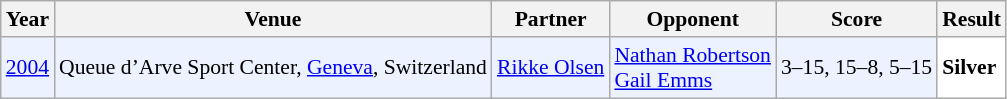<table class="sortable wikitable" style="font-size: 90%;">
<tr>
<th>Year</th>
<th>Venue</th>
<th>Partner</th>
<th>Opponent</th>
<th>Score</th>
<th>Result</th>
</tr>
<tr style="background:#ECF2FF">
<td align="center"><a href='#'>2004</a></td>
<td align="left">Queue d’Arve Sport Center, <a href='#'>Geneva</a>, Switzerland</td>
<td align="left"> <a href='#'>Rikke Olsen</a></td>
<td align="left"> <a href='#'>Nathan Robertson</a><br> <a href='#'>Gail Emms</a></td>
<td align="left">3–15, 15–8, 5–15</td>
<td style="text-align:left; background:white"> <strong>Silver</strong></td>
</tr>
</table>
